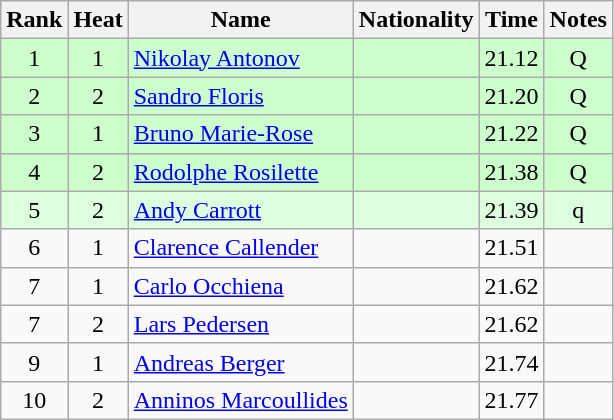<table class="wikitable sortable" style="text-align:center">
<tr>
<th>Rank</th>
<th>Heat</th>
<th>Name</th>
<th>Nationality</th>
<th>Time</th>
<th>Notes</th>
</tr>
<tr bgcolor=ccffcc>
<td>1</td>
<td>1</td>
<td align="left"><a href='#'>Nikolay Antonov</a></td>
<td align=left></td>
<td>21.12</td>
<td>Q</td>
</tr>
<tr bgcolor=ccffcc>
<td>2</td>
<td>2</td>
<td align="left"><a href='#'>Sandro Floris</a></td>
<td align=left></td>
<td>21.20</td>
<td>Q</td>
</tr>
<tr bgcolor=ccffcc>
<td>3</td>
<td>1</td>
<td align="left"><a href='#'>Bruno Marie-Rose</a></td>
<td align=left></td>
<td>21.22</td>
<td>Q</td>
</tr>
<tr bgcolor=ccffcc>
<td>4</td>
<td>2</td>
<td align="left"><a href='#'>Rodolphe Rosilette</a></td>
<td align=left></td>
<td>21.38</td>
<td>Q</td>
</tr>
<tr bgcolor=ddffdd>
<td>5</td>
<td>2</td>
<td align="left"><a href='#'>Andy Carrott</a></td>
<td align=left></td>
<td>21.39</td>
<td>q</td>
</tr>
<tr>
<td>6</td>
<td>1</td>
<td align="left"><a href='#'>Clarence Callender</a></td>
<td align=left></td>
<td>21.51</td>
<td></td>
</tr>
<tr>
<td>7</td>
<td>1</td>
<td align="left"><a href='#'>Carlo Occhiena</a></td>
<td align=left></td>
<td>21.62</td>
<td></td>
</tr>
<tr>
<td>7</td>
<td>2</td>
<td align="left"><a href='#'>Lars Pedersen</a></td>
<td align=left></td>
<td>21.62</td>
<td></td>
</tr>
<tr>
<td>9</td>
<td>1</td>
<td align="left"><a href='#'>Andreas Berger</a></td>
<td align=left></td>
<td>21.74</td>
<td></td>
</tr>
<tr>
<td>10</td>
<td>2</td>
<td align="left"><a href='#'>Anninos Marcoullides</a></td>
<td align=left></td>
<td>21.77</td>
<td></td>
</tr>
</table>
